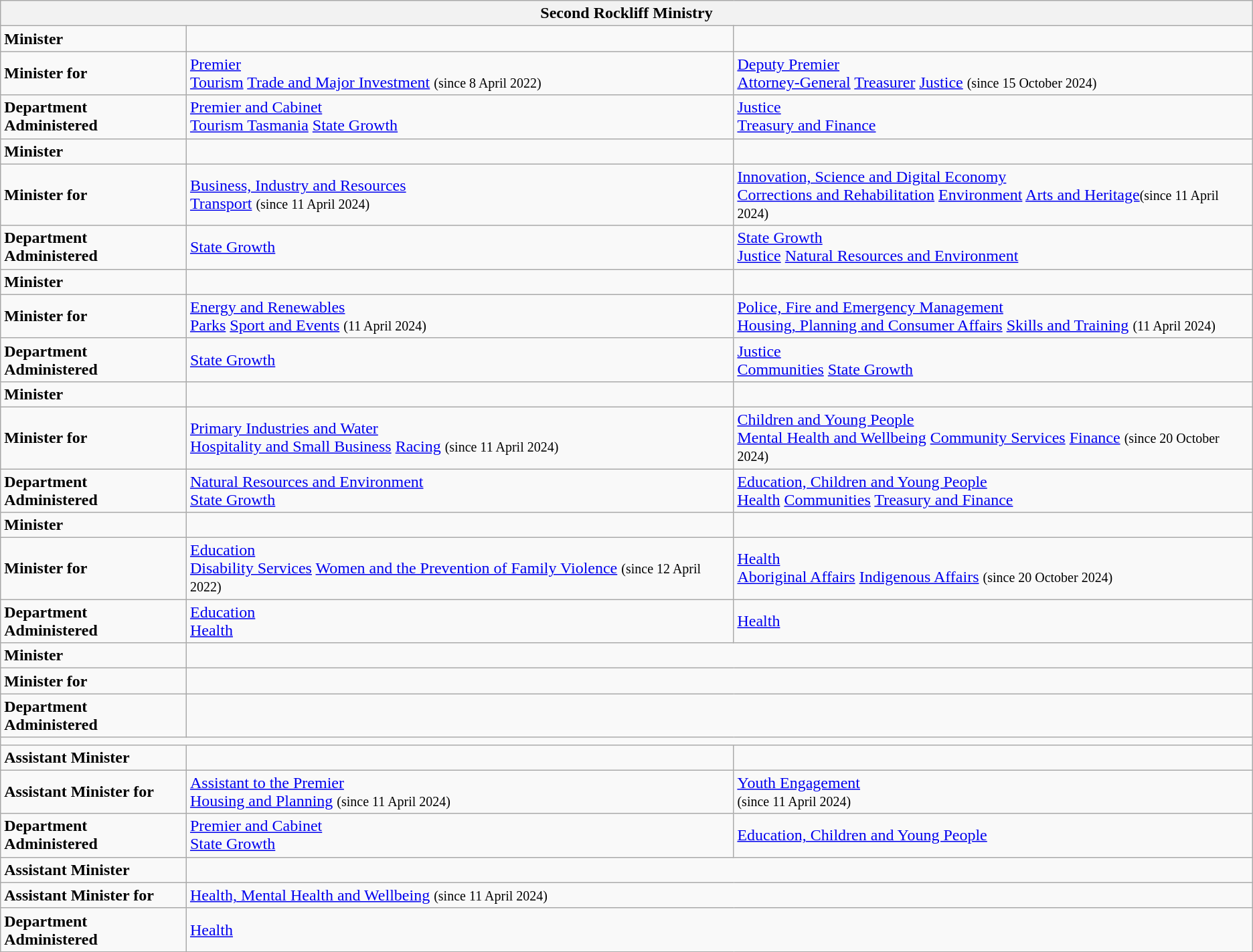<table class="wikitable">
<tr>
<th colspan="3">Second Rockliff Ministry</th>
</tr>
<tr>
<td><strong>Minister</strong></td>
<td></td>
<td></td>
</tr>
<tr>
<td><strong>Minister for</strong></td>
<td><a href='#'>Premier</a><br><a href='#'>Tourism</a> 
<a href='#'>Trade and Major Investment</a>
<small>(since 8 April 2022)</small></td>
<td><a href='#'>Deputy Premier</a><br><a href='#'>Attorney-General</a>
<a href='#'>Treasurer</a>
<a href='#'>Justice</a>
<small>(since 15 October 2024)</small></td>
</tr>
<tr>
<td><strong>Department</strong><br><strong>Administered</strong></td>
<td><a href='#'>Premier and Cabinet</a><br><a href='#'>Tourism Tasmania</a>
<a href='#'>State Growth</a></td>
<td><a href='#'>Justice</a><br><a href='#'>Treasury and Finance</a></td>
</tr>
<tr>
<td><strong>Minister</strong></td>
<td></td>
<td></td>
</tr>
<tr>
<td><strong>Minister for</strong></td>
<td><a href='#'>Business, Industry and Resources</a><br><a href='#'>Transport</a>           
<small>(since 11 April 2024)</small></td>
<td><a href='#'>Innovation, Science and Digital Economy</a><br><a href='#'>Corrections and Rehabilitation</a>
<a href='#'>Environment</a>
<a href='#'>Arts and Heritage</a><small>(since 11 April 2024)</small></td>
</tr>
<tr>
<td><strong>Department</strong><br><strong>Administered</strong></td>
<td><a href='#'>State Growth</a></td>
<td><a href='#'>State Growth</a><br><a href='#'>Justice</a>
<a href='#'>Natural Resources and Environment</a></td>
</tr>
<tr>
<td><strong>Minister</strong></td>
<td></td>
<td></td>
</tr>
<tr>
<td><strong>Minister for</strong></td>
<td><a href='#'>Energy and Renewables</a><br><a href='#'>Parks</a>
<a href='#'>Sport and Events</a>
<small>(11 April 2024)</small></td>
<td><a href='#'>Police, Fire and Emergency Management</a><br><a href='#'>Housing, Planning and Consumer Affairs</a>
<a href='#'>Skills and Training</a> <small>(11 April 2024)</small></td>
</tr>
<tr>
<td><strong>Department</strong><br><strong>Administered</strong></td>
<td><a href='#'>State Growth</a></td>
<td><a href='#'>Justice</a><br><a href='#'>Communities</a>
<a href='#'>State Growth</a></td>
</tr>
<tr>
<td><strong>Minister</strong></td>
<td></td>
<td></td>
</tr>
<tr>
<td><strong>Minister for</strong></td>
<td><a href='#'>Primary Industries and Water</a><br><a href='#'>Hospitality and Small Business</a>
<a href='#'>Racing</a>       <small>(since 11 April 2024)</small></td>
<td><a href='#'>Children and Young People</a><br><a href='#'>Mental Health and Wellbeing</a>
<a href='#'>Community Services</a>
<a href='#'>Finance</a>  <small>(since 20 October 2024)</small></td>
</tr>
<tr>
<td><strong>Department</strong><br><strong>Administered</strong></td>
<td><a href='#'>Natural Resources and Environment</a><br><a href='#'>State Growth</a></td>
<td><a href='#'>Education, Children and Young People</a><br><a href='#'>Health</a>
<a href='#'>Communities</a>
<a href='#'>Treasury and Finance</a></td>
</tr>
<tr>
<td><strong>Minister</strong></td>
<td></td>
<td></td>
</tr>
<tr>
<td><strong>Minister for</strong></td>
<td><a href='#'>Education</a><br><a href='#'>Disability Services</a>
<a href='#'>Women and the Prevention of Family Violence</a>
<small>(since 12 April 2022)</small></td>
<td><a href='#'>Health</a><br><a href='#'>Aboriginal Affairs</a>
<a href='#'>Indigenous Affairs</a>
<small>(since 20 October 2024)</small></td>
</tr>
<tr>
<td><strong>Department</strong><br><strong>Administered</strong></td>
<td><a href='#'>Education</a><br><a href='#'>Health</a></td>
<td><a href='#'>Health</a></td>
</tr>
<tr>
<td><strong>Minister</strong></td>
<td colspan="2"></td>
</tr>
<tr>
<td><strong>Minister for</strong></td>
<td colspan="2"></td>
</tr>
<tr>
<td><strong>Department</strong><br><strong>Administered</strong></td>
<td colspan="2"></td>
</tr>
<tr>
<td colspan="3"></td>
</tr>
<tr>
<td><strong>Assistant Minister</strong></td>
<td></td>
<td></td>
</tr>
<tr>
<td><strong>Assistant Minister for</strong></td>
<td><a href='#'>Assistant to the Premier</a><br><a href='#'>Housing and Planning</a> 
<small>(since 11 April 2024)</small></td>
<td><a href='#'>Youth Engagement</a><br><small>(since 11 April 2024)</small></td>
</tr>
<tr>
<td><strong>Department</strong><br><strong>Administered</strong></td>
<td><a href='#'>Premier and Cabinet</a><br><a href='#'>State Growth</a></td>
<td><a href='#'>Education, Children and Young People</a></td>
</tr>
<tr>
<td><strong>Assistant Minister</strong></td>
<td colspan="2"></td>
</tr>
<tr>
<td><strong>Assistant Minister for</strong></td>
<td colspan="2"><a href='#'>Health, Mental Health and Wellbeing</a> <small>(since 11 April 2024)</small></td>
</tr>
<tr>
<td><strong>Department Administered</strong></td>
<td colspan="2"><a href='#'>Health</a></td>
</tr>
</table>
